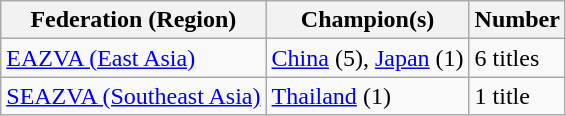<table class="wikitable">
<tr>
<th>Federation (Region)</th>
<th>Champion(s)</th>
<th>Number</th>
</tr>
<tr>
<td><a href='#'>EAZVA (East Asia)</a></td>
<td><a href='#'>China</a> (5), <a href='#'>Japan</a> (1)</td>
<td>6 titles</td>
</tr>
<tr>
<td><a href='#'>SEAZVA (Southeast Asia)</a></td>
<td><a href='#'>Thailand</a> (1)</td>
<td>1 title</td>
</tr>
</table>
